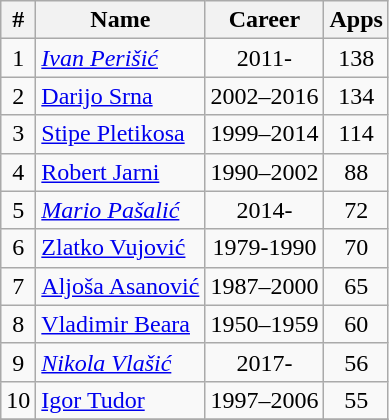<table class="wikitable sortable" style="text-align: center;">
<tr>
<th>#</th>
<th>Name</th>
<th>Career</th>
<th>Apps</th>
</tr>
<tr>
<td>1</td>
<td align="left"> <em><a href='#'>Ivan Perišić</a></em></td>
<td>2011-</td>
<td>138</td>
</tr>
<tr>
<td>2</td>
<td align="left"> <a href='#'>Darijo Srna</a></td>
<td>2002–2016</td>
<td>134</td>
</tr>
<tr>
<td>3</td>
<td align="left"> <a href='#'>Stipe Pletikosa</a></td>
<td>1999–2014</td>
<td>114</td>
</tr>
<tr>
<td>4</td>
<td align="left">  <a href='#'>Robert Jarni</a></td>
<td>1990–2002</td>
<td>88</td>
</tr>
<tr>
<td>5</td>
<td align="left"><em> <a href='#'>Mario Pašalić</a></em></td>
<td>2014-</td>
<td>72</td>
</tr>
<tr>
<td>6</td>
<td align="left"> <a href='#'>Zlatko Vujović</a></td>
<td>1979-1990</td>
<td>70</td>
</tr>
<tr>
<td>7</td>
<td align="left">  <a href='#'>Aljoša Asanović</a></td>
<td>1987–2000</td>
<td>65</td>
</tr>
<tr>
<td>8</td>
<td align="left"> <a href='#'>Vladimir Beara</a></td>
<td>1950–1959</td>
<td>60</td>
</tr>
<tr>
<td>9</td>
<td align="left"> <em><a href='#'>Nikola Vlašić</a></em></td>
<td>2017-</td>
<td>56</td>
</tr>
<tr>
<td>10</td>
<td align="left"> <a href='#'>Igor Tudor</a></td>
<td>1997–2006</td>
<td>55</td>
</tr>
<tr>
</tr>
</table>
